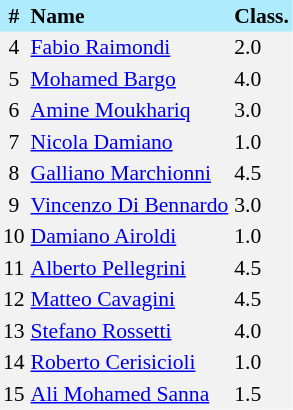<table border=0 cellpadding=2 cellspacing=0  |- bgcolor=#F2F2F2 style="text-align:center; font-size:90%;">
<tr bgcolor=#ADEBFD>
<th>#</th>
<th align=left>Name</th>
<th align=left>Class.</th>
</tr>
<tr>
<td>4</td>
<td align=left><a href='#'>Fabio Raimondi</a></td>
<td align=left>2.0</td>
</tr>
<tr>
<td>5</td>
<td align=left><a href='#'>Mohamed Bargo</a></td>
<td align=left>4.0</td>
</tr>
<tr>
<td>6</td>
<td align=left><a href='#'>Amine Moukhariq</a></td>
<td align=left>3.0</td>
</tr>
<tr>
<td>7</td>
<td align=left><a href='#'>Nicola Damiano</a></td>
<td align=left>1.0</td>
</tr>
<tr>
<td>8</td>
<td align=left><a href='#'>Galliano Marchionni</a></td>
<td align=left>4.5</td>
</tr>
<tr>
<td>9</td>
<td align=left><a href='#'>Vincenzo Di Bennardo</a></td>
<td align=left>3.0</td>
</tr>
<tr>
<td>10</td>
<td align=left><a href='#'>Damiano Airoldi</a></td>
<td align=left>1.0</td>
</tr>
<tr>
<td>11</td>
<td align=left><a href='#'>Alberto Pellegrini</a></td>
<td align=left>4.5</td>
</tr>
<tr>
<td>12</td>
<td align=left><a href='#'>Matteo Cavagini</a></td>
<td align=left>4.5</td>
</tr>
<tr>
<td>13</td>
<td align=left><a href='#'>Stefano Rossetti</a></td>
<td align=left>4.0</td>
</tr>
<tr>
<td>14</td>
<td align=left><a href='#'>Roberto Cerisicioli</a></td>
<td align=left>1.0</td>
</tr>
<tr>
<td>15</td>
<td align=left><a href='#'>Ali Mohamed Sanna</a></td>
<td align=left>1.5</td>
</tr>
</table>
